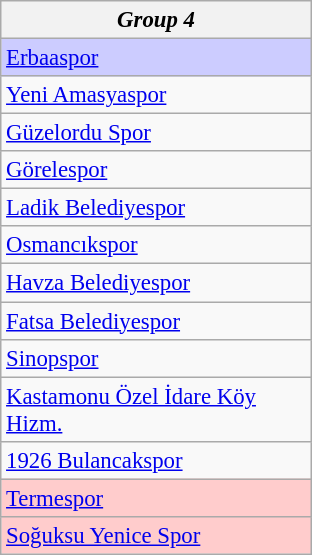<table class="wikitable collapsible collapsed" style="font-size:95%;">
<tr>
<th colspan="1" width="200"><em>Group 4</em></th>
</tr>
<tr>
<td style="background:#ccccff;"><a href='#'>Erbaaspor</a></td>
</tr>
<tr>
<td><a href='#'>Yeni Amasyaspor</a></td>
</tr>
<tr>
<td><a href='#'>Güzelordu Spor</a></td>
</tr>
<tr>
<td><a href='#'>Görelespor</a></td>
</tr>
<tr>
<td><a href='#'>Ladik Belediyespor</a></td>
</tr>
<tr>
<td><a href='#'>Osmancıkspor</a></td>
</tr>
<tr>
<td><a href='#'>Havza Belediyespor</a></td>
</tr>
<tr>
<td><a href='#'>Fatsa Belediyespor</a></td>
</tr>
<tr>
<td><a href='#'>Sinopspor</a></td>
</tr>
<tr>
<td><a href='#'>Kastamonu Özel İdare Köy Hizm.</a></td>
</tr>
<tr>
<td><a href='#'>1926 Bulancakspor</a></td>
</tr>
<tr>
<td style="background:#fcc;"><a href='#'>Termespor</a></td>
</tr>
<tr>
<td style="background:#fcc;"><a href='#'>Soğuksu Yenice Spor</a></td>
</tr>
</table>
